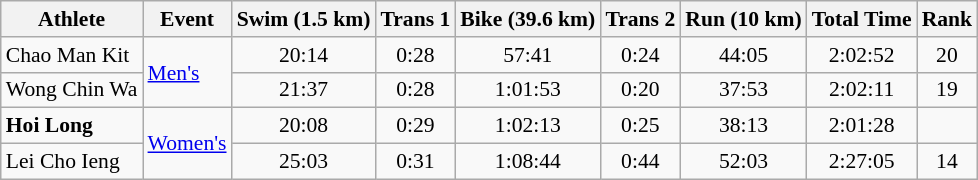<table class=wikitable style=font-size:90%;text-align:center>
<tr>
<th>Athlete</th>
<th>Event</th>
<th>Swim (1.5 km)</th>
<th>Trans 1</th>
<th>Bike (39.6 km)</th>
<th>Trans 2</th>
<th>Run (10 km)</th>
<th>Total Time</th>
<th>Rank</th>
</tr>
<tr>
<td align=left>Chao Man Kit</td>
<td align=left rowspan=2><a href='#'>Men's</a></td>
<td>20:14</td>
<td>0:28</td>
<td>57:41</td>
<td>0:24</td>
<td>44:05</td>
<td>2:02:52</td>
<td>20</td>
</tr>
<tr>
<td align=left>Wong Chin Wa</td>
<td>21:37</td>
<td>0:28</td>
<td>1:01:53</td>
<td>0:20</td>
<td>37:53</td>
<td>2:02:11</td>
<td>19</td>
</tr>
<tr>
<td align=left><strong>Hoi Long</strong></td>
<td align=left rowspan=2><a href='#'>Women's</a></td>
<td>20:08</td>
<td>0:29</td>
<td>1:02:13</td>
<td>0:25</td>
<td>38:13</td>
<td>2:01:28</td>
<td></td>
</tr>
<tr>
<td align=left>Lei Cho Ieng</td>
<td>25:03</td>
<td>0:31</td>
<td>1:08:44</td>
<td>0:44</td>
<td>52:03</td>
<td>2:27:05</td>
<td>14</td>
</tr>
</table>
